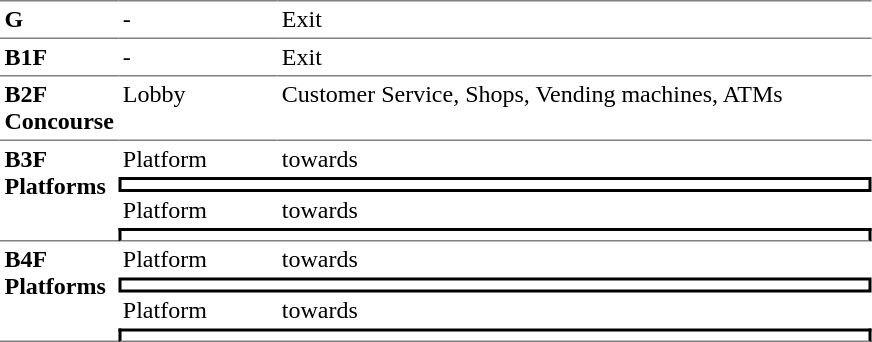<table border=0 cellspacing=0 cellpadding=3>
<tr>
<td style="border-top:solid 1px gray;" width=50 valign=top><strong>G</strong></td>
<td style="border-top:solid 1px gray;" width=100 valign=top>-</td>
<td style="border-top:solid 1px gray;" width=390 valign=top>Exit</td>
</tr>
<tr>
<td style="border-top:solid 1px gray;" width=50 valign=top><strong>B1F</strong></td>
<td style="border-top:solid 1px gray;" width=100 valign=top>-</td>
<td style="border-top:solid 1px gray;" width=390 valign=top>Exit</td>
</tr>
<tr>
<td style="border-bottom:solid 1px gray; border-top:solid 1px gray;" valign=top width=50><strong>B2F<br>Concourse</strong></td>
<td style="border-bottom:solid 1px gray; border-top:solid 1px gray;" valign=top width=100>Lobby</td>
<td style="border-bottom:solid 1px gray; border-top:solid 1px gray;" valign=top width=390>Customer Service, Shops, Vending machines, ATMs</td>
</tr>
<tr>
<td style="border-bottom:solid 1px gray;" rowspan=4 valign=top><strong>B3F<br>Platforms</strong></td>
<td>Platform</td>
<td>  towards  </td>
</tr>
<tr>
<td style="border-right:solid 2px black;border-left:solid 2px black;border-top:solid 2px black;border-bottom:solid 2px black;text-align:center;" colspan=2></td>
</tr>
<tr>
<td>Platform</td>
<td>  towards  </td>
</tr>
<tr>
<td style="border-right:solid 2px black;border-left:solid 2px black;border-top:solid 2px black;border-bottom:solid 1px gray;text-align:center;" colspan=2></td>
</tr>
<tr>
<td style="border-bottom:solid 1px gray;" rowspan=4 valign=top><strong>B4F<br>Platforms</strong></td>
<td>Platform</td>
<td>  towards   </td>
</tr>
<tr>
<td style="border-right:solid 2px black;border-left:solid 2px black;border-top:solid 2px black;border-bottom:solid 2px black;text-align:center;" colspan=2></td>
</tr>
<tr>
<td>Platform</td>
<td style="border-bottom:solid 0px gray;">  towards   </td>
</tr>
<tr>
<td style="border-right:solid 2px black;border-left:solid 2px black;border-top:solid 2px black;border-bottom:solid 1px gray;text-align:center;" colspan=2></td>
</tr>
</table>
